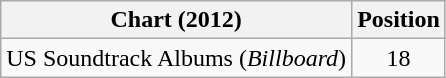<table class="wikitable">
<tr>
<th>Chart (2012)</th>
<th>Position</th>
</tr>
<tr>
<td>US Soundtrack Albums (<em>Billboard</em>)</td>
<td style="text-align:center;">18</td>
</tr>
</table>
